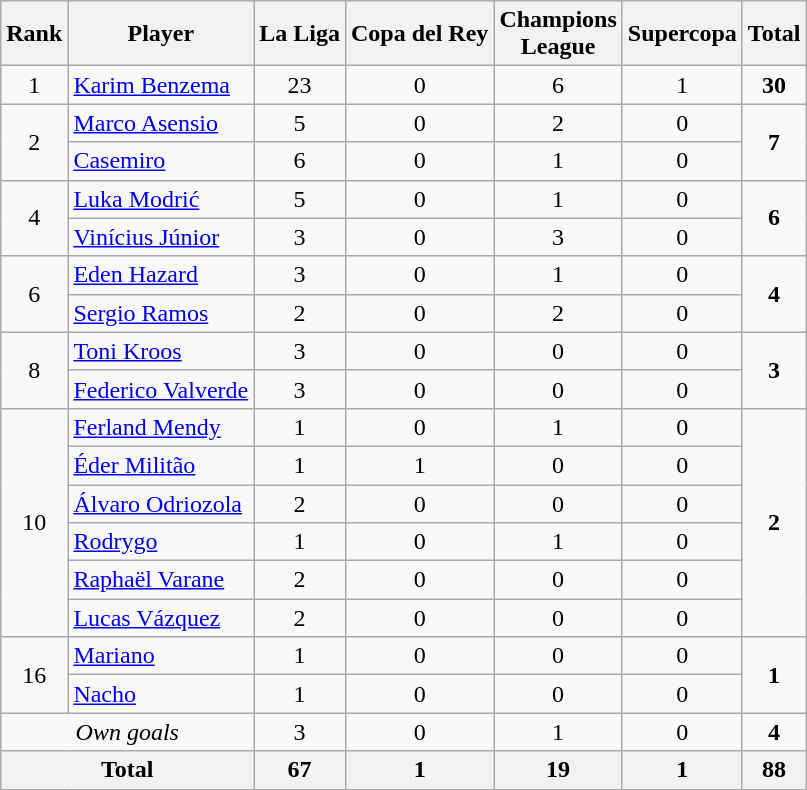<table class="wikitable" style="text-align: center;">
<tr>
<th>Rank</th>
<th>Player</th>
<th>La Liga</th>
<th>Copa del Rey</th>
<th>Champions<br>League</th>
<th>Supercopa</th>
<th>Total</th>
</tr>
<tr>
<td>1</td>
<td align=left> <a href='#'>Karim Benzema</a></td>
<td>23</td>
<td>0</td>
<td>6</td>
<td>1</td>
<td><strong>30</strong></td>
</tr>
<tr>
<td rowspan=2>2</td>
<td align=left> <a href='#'>Marco Asensio</a></td>
<td>5</td>
<td>0</td>
<td>2</td>
<td>0</td>
<td rowspan=2><strong>7</strong></td>
</tr>
<tr>
<td align=left> <a href='#'>Casemiro</a></td>
<td>6</td>
<td>0</td>
<td>1</td>
<td>0</td>
</tr>
<tr>
<td rowspan=2>4</td>
<td align=left> <a href='#'>Luka Modrić</a></td>
<td>5</td>
<td>0</td>
<td>1</td>
<td>0</td>
<td rowspan=2><strong>6</strong></td>
</tr>
<tr>
<td align=left> <a href='#'>Vinícius Júnior</a></td>
<td>3</td>
<td>0</td>
<td>3</td>
<td>0</td>
</tr>
<tr>
<td rowspan=2>6</td>
<td align=left> <a href='#'>Eden Hazard</a></td>
<td>3</td>
<td>0</td>
<td>1</td>
<td>0</td>
<td rowspan=2><strong>4</strong></td>
</tr>
<tr>
<td align=left> <a href='#'>Sergio Ramos</a></td>
<td>2</td>
<td>0</td>
<td>2</td>
<td>0</td>
</tr>
<tr>
<td rowspan=2>8</td>
<td align=left> <a href='#'>Toni Kroos</a></td>
<td>3</td>
<td>0</td>
<td>0</td>
<td>0</td>
<td rowspan=2><strong>3</strong></td>
</tr>
<tr>
<td align=left> <a href='#'>Federico Valverde</a></td>
<td>3</td>
<td>0</td>
<td>0</td>
<td>0</td>
</tr>
<tr>
<td rowspan=6>10</td>
<td align=left> <a href='#'>Ferland Mendy</a></td>
<td>1</td>
<td>0</td>
<td>1</td>
<td>0</td>
<td rowspan=6><strong>2</strong></td>
</tr>
<tr>
<td align=left> <a href='#'>Éder Militão</a></td>
<td>1</td>
<td>1</td>
<td>0</td>
<td>0</td>
</tr>
<tr>
<td align=left> <a href='#'>Álvaro Odriozola</a></td>
<td>2</td>
<td>0</td>
<td>0</td>
<td>0</td>
</tr>
<tr>
<td align=left> <a href='#'>Rodrygo</a></td>
<td>1</td>
<td>0</td>
<td>1</td>
<td>0</td>
</tr>
<tr>
<td align=left> <a href='#'>Raphaël Varane</a></td>
<td>2</td>
<td>0</td>
<td>0</td>
<td>0</td>
</tr>
<tr>
<td align=left> <a href='#'>Lucas Vázquez</a></td>
<td>2</td>
<td>0</td>
<td>0</td>
<td>0</td>
</tr>
<tr>
<td rowspan=2>16</td>
<td align=left> <a href='#'>Mariano</a></td>
<td>1</td>
<td>0</td>
<td>0</td>
<td>0</td>
<td rowspan=2><strong>1</strong></td>
</tr>
<tr>
<td align=left> <a href='#'>Nacho</a></td>
<td>1</td>
<td>0</td>
<td>0</td>
<td>0</td>
</tr>
<tr>
<td colspan=2 align=center><em>Own goals</em></td>
<td>3</td>
<td>0</td>
<td>1</td>
<td>0</td>
<td><strong>4</strong></td>
</tr>
<tr>
<th colspan=2>Total</th>
<th>67</th>
<th>1</th>
<th>19</th>
<th>1</th>
<th>88</th>
</tr>
</table>
